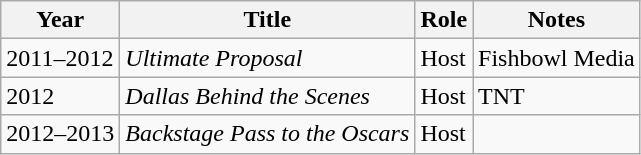<table class="wikitable sortable">
<tr>
<th>Year</th>
<th>Title</th>
<th>Role</th>
<th class="unsortable">Notes</th>
</tr>
<tr>
<td>2011–2012</td>
<td><em>Ultimate Proposal</em></td>
<td>Host</td>
<td>Fishbowl Media</td>
</tr>
<tr>
<td>2012</td>
<td><em>Dallas Behind the Scenes</em></td>
<td>Host</td>
<td>TNT</td>
</tr>
<tr>
<td>2012–2013</td>
<td><em>Backstage Pass to the Oscars</em></td>
<td>Host</td>
<td></td>
</tr>
</table>
